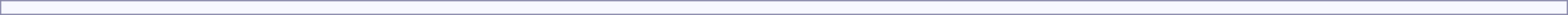<table class="center" style="border:1px solid #8888aa; background-color:#f7f8ff; padding:5px; font-size:95%; margin: 0px 12px 12px 0px; width: 100%">
</table>
